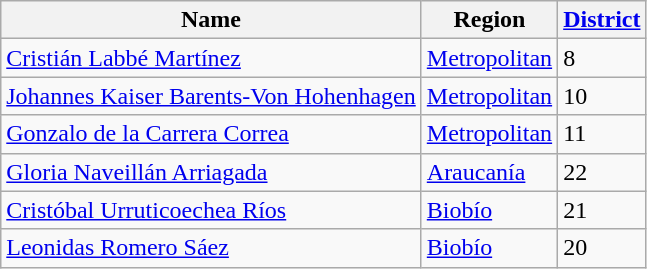<table class="wikitable">
<tr>
<th>Name</th>
<th>Region</th>
<th><a href='#'>District</a></th>
</tr>
<tr>
<td><a href='#'>Cristián Labbé Martínez</a></td>
<td><a href='#'>Metropolitan</a></td>
<td>8</td>
</tr>
<tr>
<td><a href='#'>Johannes Kaiser Barents-Von Hohenhagen</a></td>
<td><a href='#'>Metropolitan</a></td>
<td>10</td>
</tr>
<tr>
<td><a href='#'>Gonzalo de la Carrera Correa</a></td>
<td><a href='#'>Metropolitan</a></td>
<td>11</td>
</tr>
<tr>
<td><a href='#'>Gloria Naveillán Arriagada</a></td>
<td><a href='#'>Araucanía</a></td>
<td>22</td>
</tr>
<tr>
<td><a href='#'>Cristóbal Urruticoechea Ríos</a></td>
<td><a href='#'>Biobío</a></td>
<td>21</td>
</tr>
<tr>
<td><a href='#'>Leonidas Romero Sáez</a></td>
<td><a href='#'>Biobío</a></td>
<td>20</td>
</tr>
</table>
